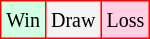<table class="wikitable">
<tr>
<td style="background-color: #d0ffe3; border:1px solid red;"><small>Win</small></td>
<td style="background-color: #f3f3f3; border:1px solid red;"><small>Draw</small></td>
<td style="background-color: #ffd0e3; border:1px solid red;"><small>Loss</small></td>
</tr>
</table>
